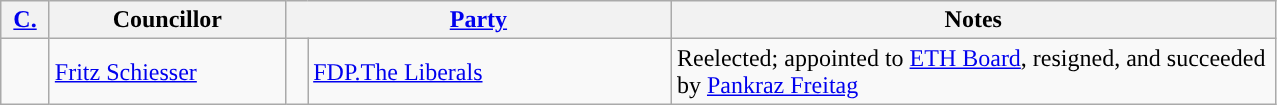<table class="wikitable sortable">
<tr>
<th width=25px><a href='#'>C.</a></th>
<th width=150px>Councillor</th>
<th colspan=2 width=250px><a href='#'>Party</a></th>
<th width=395px>Notes</th>
</tr>
<tr>
<td></td>
<td><a href='#'>Fritz Schiesser</a></td>
<td style="background-color: "></td>
<td><a href='#'>FDP.The Liberals</a></td>
<td>Reelected; appointed to <a href='#'>ETH Board</a>, resigned, and succeeded by <a href='#'>Pankraz Freitag</a></td>
</tr>
</table>
